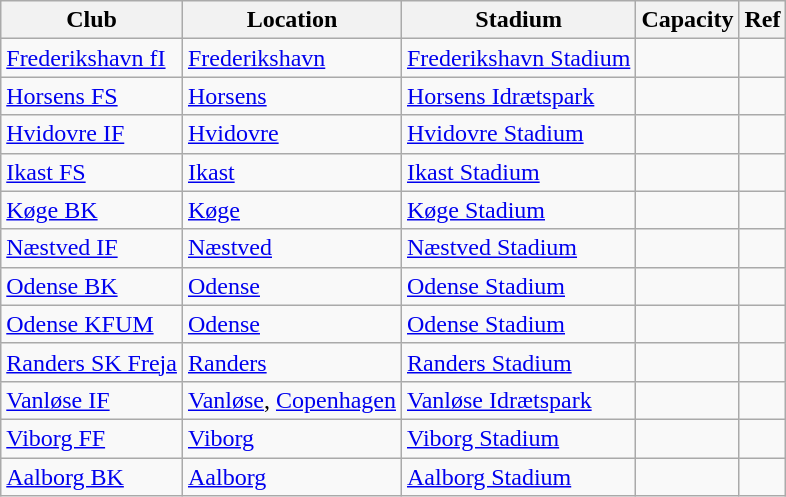<table class="wikitable sortable">
<tr>
<th>Club</th>
<th>Location</th>
<th>Stadium</th>
<th>Capacity</th>
<th>Ref</th>
</tr>
<tr>
<td><a href='#'>Frederikshavn fI</a></td>
<td><a href='#'>Frederikshavn</a></td>
<td><a href='#'>Frederikshavn Stadium</a></td>
<td style="text-align:center"></td>
<td></td>
</tr>
<tr>
<td><a href='#'>Horsens FS</a></td>
<td><a href='#'>Horsens</a></td>
<td><a href='#'>Horsens Idrætspark</a></td>
<td style="text-align:center"></td>
<td></td>
</tr>
<tr>
<td><a href='#'>Hvidovre IF</a></td>
<td><a href='#'>Hvidovre</a></td>
<td><a href='#'>Hvidovre Stadium</a></td>
<td style="text-align:center"></td>
<td></td>
</tr>
<tr>
<td><a href='#'>Ikast FS</a></td>
<td><a href='#'>Ikast</a></td>
<td><a href='#'>Ikast Stadium</a></td>
<td style="text-align:center"></td>
<td></td>
</tr>
<tr>
<td><a href='#'>Køge BK</a></td>
<td><a href='#'>Køge</a></td>
<td><a href='#'>Køge Stadium</a></td>
<td style="text-align:center"></td>
<td></td>
</tr>
<tr>
<td><a href='#'>Næstved IF</a></td>
<td><a href='#'>Næstved</a></td>
<td><a href='#'>Næstved Stadium</a></td>
<td style="text-align:center"></td>
<td></td>
</tr>
<tr>
<td><a href='#'>Odense BK</a></td>
<td><a href='#'>Odense</a></td>
<td><a href='#'>Odense Stadium</a></td>
<td style="text-align:center"></td>
<td></td>
</tr>
<tr>
<td><a href='#'>Odense KFUM</a></td>
<td><a href='#'>Odense</a></td>
<td><a href='#'>Odense Stadium</a></td>
<td style="text-align:center"></td>
<td></td>
</tr>
<tr>
<td><a href='#'>Randers SK Freja</a></td>
<td><a href='#'>Randers</a></td>
<td><a href='#'>Randers Stadium</a></td>
<td style="text-align:center"></td>
<td></td>
</tr>
<tr>
<td><a href='#'>Vanløse IF</a></td>
<td><a href='#'>Vanløse</a>, <a href='#'>Copenhagen</a></td>
<td><a href='#'>Vanløse Idrætspark</a></td>
<td style="text-align:center"></td>
<td></td>
</tr>
<tr>
<td><a href='#'>Viborg FF</a></td>
<td><a href='#'>Viborg</a></td>
<td><a href='#'>Viborg Stadium</a></td>
<td style="text-align:center"></td>
<td></td>
</tr>
<tr>
<td><a href='#'>Aalborg BK</a></td>
<td><a href='#'>Aalborg</a></td>
<td><a href='#'>Aalborg Stadium</a></td>
<td style="text-align:center"></td>
<td></td>
</tr>
</table>
